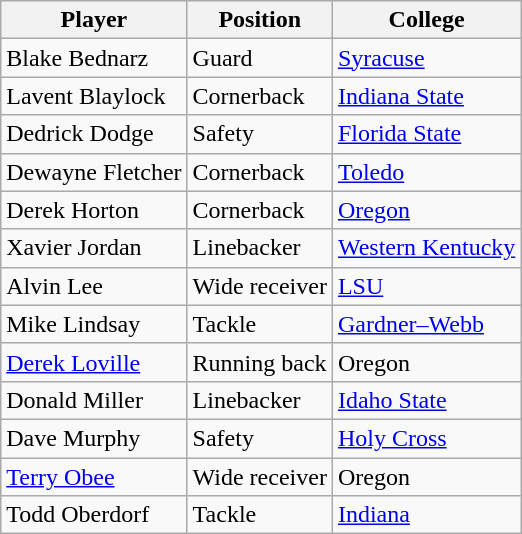<table class="wikitable">
<tr>
<th>Player</th>
<th>Position</th>
<th>College</th>
</tr>
<tr>
<td>Blake Bednarz</td>
<td>Guard</td>
<td><a href='#'>Syracuse</a></td>
</tr>
<tr>
<td>Lavent Blaylock</td>
<td>Cornerback</td>
<td><a href='#'>Indiana State</a></td>
</tr>
<tr>
<td>Dedrick Dodge</td>
<td>Safety</td>
<td><a href='#'>Florida State</a></td>
</tr>
<tr>
<td>Dewayne Fletcher</td>
<td>Cornerback</td>
<td><a href='#'>Toledo</a></td>
</tr>
<tr>
<td>Derek Horton</td>
<td>Cornerback</td>
<td><a href='#'>Oregon</a></td>
</tr>
<tr>
<td>Xavier Jordan</td>
<td>Linebacker</td>
<td><a href='#'>Western Kentucky</a></td>
</tr>
<tr>
<td>Alvin Lee</td>
<td>Wide receiver</td>
<td><a href='#'>LSU</a></td>
</tr>
<tr>
<td>Mike Lindsay</td>
<td>Tackle</td>
<td><a href='#'>Gardner–Webb</a></td>
</tr>
<tr>
<td><a href='#'>Derek Loville</a></td>
<td>Running back</td>
<td>Oregon</td>
</tr>
<tr>
<td>Donald Miller</td>
<td>Linebacker</td>
<td><a href='#'>Idaho State</a></td>
</tr>
<tr>
<td>Dave Murphy</td>
<td>Safety</td>
<td><a href='#'>Holy Cross</a></td>
</tr>
<tr>
<td><a href='#'>Terry Obee</a></td>
<td>Wide receiver</td>
<td>Oregon</td>
</tr>
<tr>
<td>Todd Oberdorf</td>
<td>Tackle</td>
<td><a href='#'>Indiana</a></td>
</tr>
</table>
